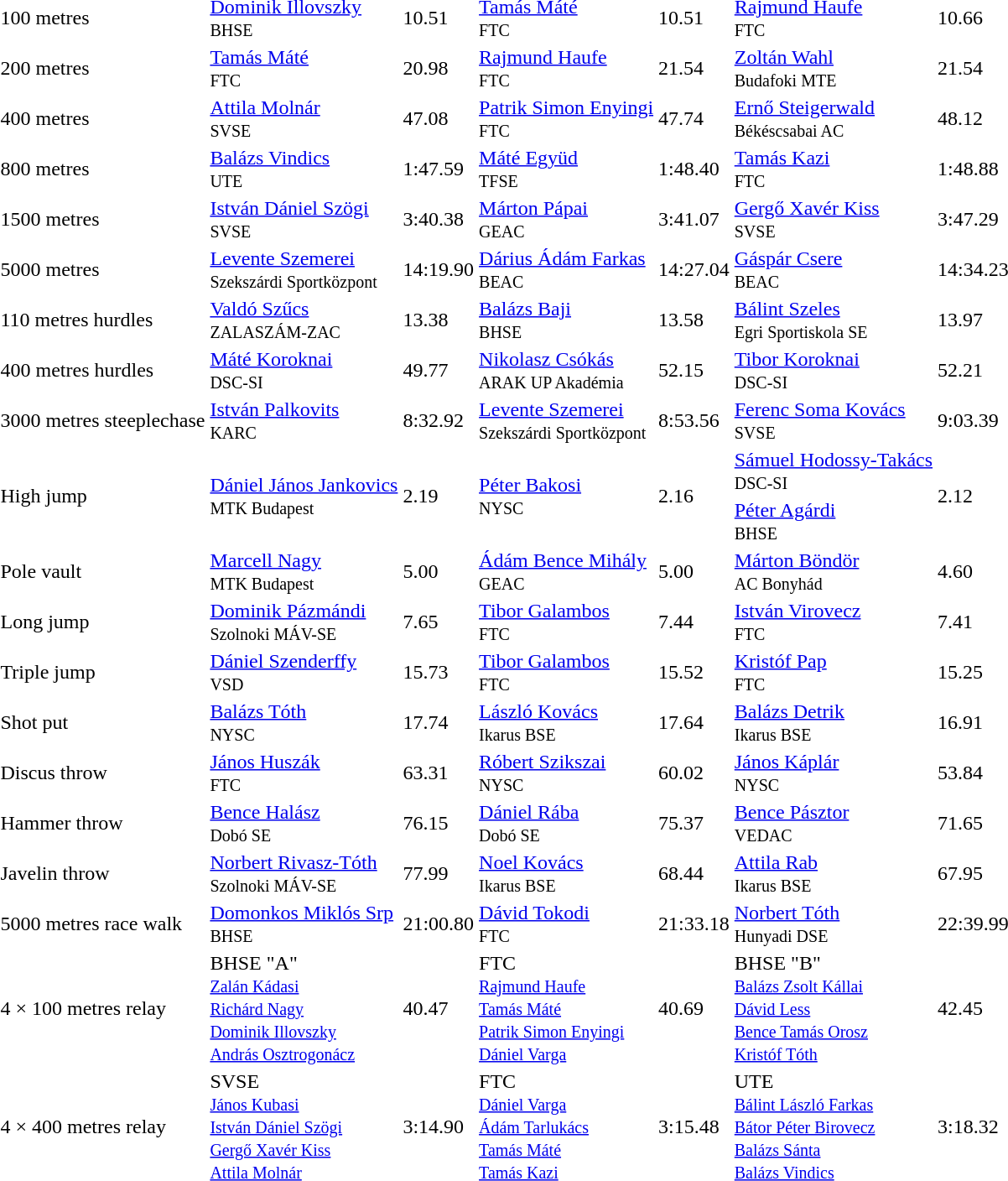<table>
<tr>
<td>100 metres</td>
<td><a href='#'>Dominik Illovszky</a><br><small>BHSE</small></td>
<td>10.51 </td>
<td><a href='#'>Tamás Máté</a><br><small>FTC</small></td>
<td>10.51</td>
<td><a href='#'>Rajmund Haufe</a><br><small>FTC</small></td>
<td>10.66</td>
</tr>
<tr>
<td>200 metres</td>
<td><a href='#'>Tamás Máté</a><br><small>FTC</small></td>
<td>20.98</td>
<td><a href='#'>Rajmund Haufe</a><br><small>FTC</small></td>
<td>21.54 </td>
<td><a href='#'>Zoltán Wahl</a><br><small>Budafoki MTE</small></td>
<td>21.54</td>
</tr>
<tr>
<td>400 metres</td>
<td><a href='#'>Attila Molnár</a><br><small>SVSE</small></td>
<td>47.08 </td>
<td><a href='#'>Patrik Simon Enyingi</a><br><small>FTC</small></td>
<td>47.74</td>
<td><a href='#'>Ernő Steigerwald</a><br><small>Békéscsabai AC</small></td>
<td>48.12 </td>
</tr>
<tr>
<td>800 metres</td>
<td><a href='#'>Balázs Vindics</a><br><small>UTE</small></td>
<td>1:47.59</td>
<td><a href='#'>Máté Együd</a><br><small>TFSE</small></td>
<td>1:48.40 </td>
<td><a href='#'>Tamás Kazi</a><br><small>FTC</small></td>
<td>1:48.88</td>
</tr>
<tr>
<td>1500 metres</td>
<td><a href='#'>István Dániel Szögi</a><br><small>SVSE</small></td>
<td>3:40.38</td>
<td><a href='#'>Márton Pápai</a><br><small>GEAC</small></td>
<td>3:41.07 </td>
<td><a href='#'>Gergő Xavér Kiss</a><br><small>SVSE</small></td>
<td>3:47.29</td>
</tr>
<tr>
<td>5000 metres</td>
<td><a href='#'>Levente Szemerei</a><br><small>Szekszárdi Sportközpont</small></td>
<td>14:19.90</td>
<td><a href='#'>Dárius Ádám Farkas</a><br><small>BEAC</small></td>
<td>14:27.04 </td>
<td><a href='#'>Gáspár Csere</a><br><small>BEAC</small></td>
<td>14:34.23 </td>
</tr>
<tr>
<td>110 metres hurdles</td>
<td><a href='#'>Valdó Szűcs</a><br><small>ZALASZÁM-ZAC</small></td>
<td>13.38 </td>
<td><a href='#'>Balázs Baji</a><br><small>BHSE</small></td>
<td>13.58</td>
<td><a href='#'>Bálint Szeles</a><br><small>Egri Sportiskola SE</small></td>
<td>13.97</td>
</tr>
<tr>
<td>400 metres hurdles</td>
<td><a href='#'>Máté Koroknai</a><br><small>DSC-SI</small></td>
<td>49.77</td>
<td><a href='#'>Nikolasz Csókás</a><br><small>ARAK UP Akadémia</small></td>
<td>52.15</td>
<td><a href='#'>Tibor Koroknai</a><br><small>DSC-SI</small></td>
<td>52.21</td>
</tr>
<tr>
<td>3000 metres steeplechase</td>
<td><a href='#'>István Palkovits</a><br><small>KARC</small></td>
<td>8:32.92</td>
<td><a href='#'>Levente Szemerei</a><br><small>Szekszárdi Sportközpont</small></td>
<td>8:53.56</td>
<td><a href='#'>Ferenc Soma Kovács</a><br><small>SVSE</small></td>
<td>9:03.39 </td>
</tr>
<tr>
<td rowspan=2>High jump</td>
<td rowspan=2><a href='#'>Dániel János Jankovics</a><br><small>MTK Budapest</small></td>
<td rowspan=2>2.19</td>
<td rowspan=2><a href='#'>Péter Bakosi</a><br><small>NYSC</small></td>
<td rowspan=2>2.16</td>
<td><a href='#'>Sámuel Hodossy-Takács</a><br><small>DSC-SI</small></td>
<td rowspan=2>2.12</td>
</tr>
<tr>
<td><a href='#'>Péter Agárdi</a><br><small>BHSE</small></td>
</tr>
<tr>
<td>Pole vault</td>
<td><a href='#'>Marcell Nagy</a><br><small>MTK Budapest</small></td>
<td>5.00</td>
<td><a href='#'>Ádám Bence Mihály</a><br><small>GEAC</small></td>
<td>5.00</td>
<td><a href='#'>Márton Böndör</a><br><small>AC Bonyhád</small></td>
<td>4.60</td>
</tr>
<tr>
<td>Long jump</td>
<td><a href='#'>Dominik Pázmándi</a><br><small>Szolnoki MÁV-SE</small></td>
<td>7.65</td>
<td><a href='#'>Tibor Galambos</a><br><small>FTC</small></td>
<td>7.44</td>
<td><a href='#'>István Virovecz</a><br><small>FTC</small></td>
<td>7.41</td>
</tr>
<tr>
<td>Triple jump</td>
<td><a href='#'>Dániel Szenderffy</a><br><small>VSD</small></td>
<td>15.73 </td>
<td><a href='#'>Tibor Galambos</a><br><small>FTC</small></td>
<td>15.52</td>
<td><a href='#'>Kristóf Pap</a><br><small>FTC</small></td>
<td>15.25</td>
</tr>
<tr>
<td>Shot put</td>
<td><a href='#'>Balázs Tóth</a><br><small>NYSC</small></td>
<td>17.74</td>
<td><a href='#'>László Kovács</a><br><small>Ikarus BSE</small></td>
<td>17.64</td>
<td><a href='#'>Balázs Detrik</a><br><small>Ikarus BSE</small></td>
<td>16.91</td>
</tr>
<tr>
<td>Discus throw</td>
<td><a href='#'>János Huszák</a><br><small>FTC</small></td>
<td>63.31</td>
<td><a href='#'>Róbert Szikszai</a><br><small>NYSC</small></td>
<td>60.02</td>
<td><a href='#'>János Káplár</a><br><small>NYSC</small></td>
<td>53.84</td>
</tr>
<tr>
<td>Hammer throw</td>
<td><a href='#'>Bence Halász</a><br><small>Dobó SE</small></td>
<td>76.15</td>
<td><a href='#'>Dániel Rába</a><br><small>Dobó SE</small></td>
<td>75.37 </td>
<td><a href='#'>Bence Pásztor</a><br><small>VEDAC</small></td>
<td>71.65</td>
</tr>
<tr>
<td>Javelin throw</td>
<td><a href='#'>Norbert Rivasz-Tóth</a><br><small>Szolnoki MÁV-SE</small></td>
<td>77.99</td>
<td><a href='#'>Noel Kovács</a><br><small>Ikarus BSE</small></td>
<td>68.44</td>
<td><a href='#'>Attila Rab</a><br><small>Ikarus BSE</small></td>
<td>67.95</td>
</tr>
<tr>
<td>5000 metres race walk</td>
<td><a href='#'>Domonkos Miklós Srp</a><br><small>BHSE</small></td>
<td>21:00.80</td>
<td><a href='#'>Dávid Tokodi</a><br><small>FTC</small></td>
<td>21:33.18</td>
<td><a href='#'>Norbert Tóth</a><br><small>Hunyadi DSE</small></td>
<td>22:39.99</td>
</tr>
<tr>
<td>4 × 100 metres relay</td>
<td>BHSE "A"<br><small><a href='#'>Zalán Kádasi</a><br><a href='#'>Richárd Nagy</a><br><a href='#'>Dominik Illovszky</a><br><a href='#'>András Osztrogonácz</a></small></td>
<td>40.47</td>
<td>FTC<br><small><a href='#'>Rajmund Haufe</a><br><a href='#'>Tamás Máté</a><br><a href='#'>Patrik Simon Enyingi</a><br><a href='#'>Dániel Varga</a></small></td>
<td>40.69</td>
<td>BHSE "B"<br><small><a href='#'>Balázs Zsolt Kállai</a><br><a href='#'>Dávid Less</a><br><a href='#'>Bence Tamás Orosz</a><br><a href='#'>Kristóf Tóth</a></small></td>
<td>42.45</td>
</tr>
<tr>
<td>4 × 400 metres relay</td>
<td>SVSE<br><small><a href='#'>János Kubasi</a><br><a href='#'>István Dániel Szögi</a><br><a href='#'>Gergő Xavér Kiss</a><br><a href='#'>Attila Molnár</a></small></td>
<td>3:14.90</td>
<td>FTC<br><small><a href='#'>Dániel Varga</a><br><a href='#'>Ádám Tarlukács</a><br><a href='#'>Tamás Máté</a><br><a href='#'>Tamás Kazi</a></small></td>
<td>3:15.48</td>
<td>UTE<br><small><a href='#'>Bálint László Farkas</a><br><a href='#'>Bátor Péter Birovecz</a><br><a href='#'>Balázs Sánta</a><br><a href='#'>Balázs Vindics</a></small></td>
<td>3:18.32</td>
</tr>
</table>
